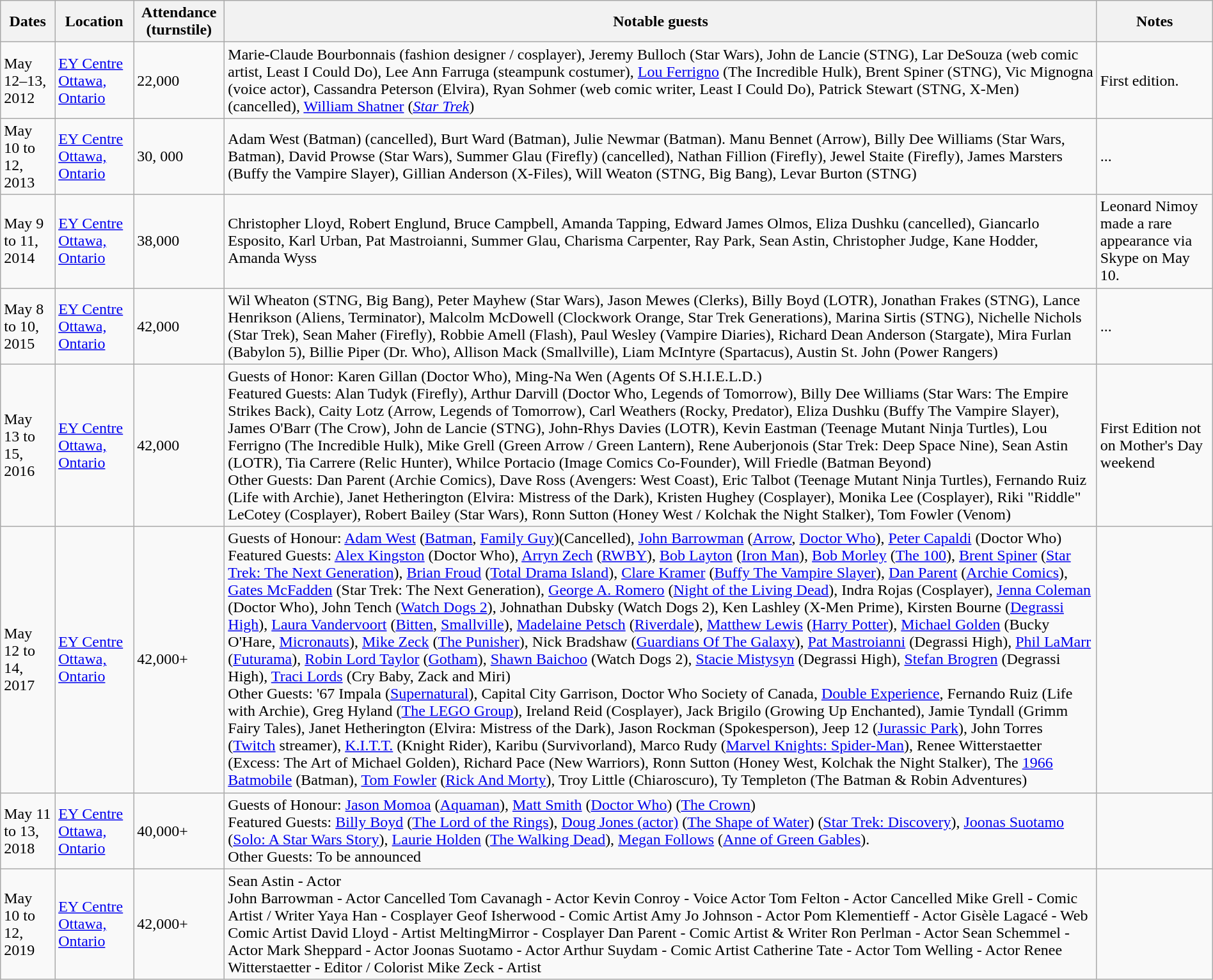<table class="wikitable" width="100%">
<tr>
<th>Dates</th>
<th>Location</th>
<th>Attendance (turnstile)</th>
<th>Notable guests</th>
<th>Notes</th>
</tr>
<tr>
<td>May 12–13, 2012</td>
<td><a href='#'>EY Centre</a><br><a href='#'>Ottawa, Ontario</a></td>
<td>22,000</td>
<td>Marie-Claude Bourbonnais (fashion designer / cosplayer), Jeremy Bulloch (Star Wars), John de Lancie (STNG), Lar DeSouza (web comic artist, Least I Could Do), Lee Ann Farruga (steampunk costumer), <a href='#'>Lou Ferrigno</a> (The Incredible Hulk), Brent Spiner (STNG), Vic Mignogna (voice actor), Cassandra Peterson (Elvira), Ryan Sohmer (web comic writer, Least I Could Do), Patrick Stewart (STNG, X-Men) (cancelled), <a href='#'>William Shatner</a> (<em><a href='#'>Star Trek</a></em>)</td>
<td>First edition.</td>
</tr>
<tr>
<td>May 10 to 12, 2013</td>
<td><a href='#'>EY Centre</a><br><a href='#'>Ottawa, Ontario</a></td>
<td>30, 000 </td>
<td>Adam West (Batman) (cancelled), Burt Ward (Batman), Julie Newmar (Batman). Manu Bennet (Arrow), Billy Dee Williams (Star Wars, Batman), David Prowse (Star Wars), Summer Glau (Firefly) (cancelled), Nathan Fillion (Firefly), Jewel Staite (Firefly), James Marsters (Buffy the Vampire Slayer), Gillian Anderson (X-Files), Will Weaton (STNG, Big Bang), Levar Burton (STNG)</td>
<td>...</td>
</tr>
<tr>
<td>May 9 to 11, 2014</td>
<td><a href='#'>EY Centre</a><br><a href='#'>Ottawa, Ontario</a></td>
<td>38,000 </td>
<td>Christopher Lloyd, Robert Englund, Bruce Campbell, Amanda Tapping, Edward James Olmos, Eliza Dushku (cancelled), Giancarlo Esposito, Karl Urban, Pat Mastroianni, Summer Glau, Charisma Carpenter, Ray Park, Sean Astin, Christopher Judge, Kane Hodder, Amanda Wyss</td>
<td>Leonard Nimoy made a rare appearance via Skype on May 10.</td>
</tr>
<tr>
<td>May 8 to 10, 2015</td>
<td><a href='#'>EY Centre</a><br><a href='#'>Ottawa, Ontario</a></td>
<td>42,000</td>
<td>Wil Wheaton (STNG, Big Bang), Peter Mayhew (Star Wars), Jason Mewes (Clerks), Billy Boyd (LOTR), Jonathan Frakes (STNG), Lance Henrikson (Aliens, Terminator), Malcolm McDowell (Clockwork Orange, Star Trek Generations), Marina Sirtis (STNG), Nichelle Nichols (Star Trek),  Sean Maher (Firefly), Robbie Amell (Flash), Paul Wesley (Vampire Diaries), Richard Dean Anderson (Stargate), Mira Furlan (Babylon 5), Billie Piper (Dr. Who), Allison Mack (Smallville), Liam McIntyre (Spartacus), Austin St. John (Power Rangers)</td>
<td>...</td>
</tr>
<tr>
<td>May 13 to 15, 2016</td>
<td><a href='#'>EY Centre</a><br><a href='#'>Ottawa, Ontario</a></td>
<td>42,000 </td>
<td>Guests of Honor: Karen Gillan (Doctor Who), Ming-Na Wen (Agents Of S.H.I.E.L.D.)<br>Featured Guests: Alan Tudyk (Firefly), Arthur Darvill (Doctor Who, Legends of Tomorrow), Billy Dee Williams (Star Wars: The Empire Strikes Back), Caity Lotz (Arrow, Legends of Tomorrow), Carl Weathers (Rocky, Predator), Eliza Dushku (Buffy The Vampire Slayer), James O'Barr (The Crow), John de Lancie (STNG), John-Rhys Davies (LOTR), Kevin Eastman (Teenage Mutant Ninja Turtles), Lou Ferrigno (The Incredible Hulk), Mike Grell (Green Arrow / Green Lantern), Rene Auberjonois (Star Trek: Deep Space Nine), Sean Astin (LOTR), Tia Carrere (Relic Hunter), Whilce Portacio (Image Comics Co-Founder), Will Friedle (Batman Beyond)<br>Other Guests: Dan Parent (Archie Comics), Dave Ross (Avengers: West Coast), Eric Talbot (Teenage Mutant Ninja Turtles), Fernando Ruiz (Life with Archie), Janet Hetherington (Elvira: Mistress of the Dark), Kristen Hughey (Cosplayer), Monika Lee (Cosplayer), Riki "Riddle" LeCotey (Cosplayer), Robert Bailey (Star Wars), Ronn Sutton (Honey West / Kolchak the Night Stalker), Tom Fowler (Venom)</td>
<td>First Edition not on Mother's Day weekend</td>
</tr>
<tr>
<td>May 12 to 14, 2017</td>
<td><a href='#'>EY Centre</a> <a href='#'>Ottawa, Ontario</a></td>
<td>42,000+</td>
<td>Guests of Honour: <a href='#'>Adam West</a> (<a href='#'>Batman</a>, <a href='#'>Family Guy</a>)(Cancelled), <a href='#'>John Barrowman</a> (<a href='#'>Arrow</a>, <a href='#'>Doctor Who</a>), <a href='#'>Peter Capaldi</a> (Doctor Who)<br>Featured Guests: <a href='#'>Alex Kingston</a> (Doctor Who), <a href='#'>Arryn Zech</a> (<a href='#'>RWBY</a>), <a href='#'>Bob Layton</a> (<a href='#'>Iron Man</a>), <a href='#'>Bob Morley</a> (<a href='#'>The 100</a>), <a href='#'>Brent Spiner</a> (<a href='#'>Star Trek: The Next Generation</a>), <a href='#'>Brian Froud</a> (<a href='#'>Total Drama Island</a>), <a href='#'>Clare Kramer</a> (<a href='#'>Buffy The Vampire Slayer</a>), <a href='#'>Dan Parent</a> (<a href='#'>Archie Comics</a>), <a href='#'>Gates McFadden</a> (Star Trek: The Next Generation), <a href='#'>George A. Romero</a> (<a href='#'>Night of the Living Dead</a>), Indra Rojas (Cosplayer), <a href='#'>Jenna Coleman</a> (Doctor Who), John Tench (<a href='#'>Watch Dogs 2</a>), Johnathan Dubsky (Watch Dogs 2), Ken Lashley (X-Men Prime), Kirsten Bourne (<a href='#'>Degrassi High</a>), <a href='#'>Laura Vandervoort</a> (<a href='#'>Bitten</a>, <a href='#'>Smallville</a>), <a href='#'>Madelaine Petsch</a> (<a href='#'>Riverdale</a>), <a href='#'>Matthew Lewis</a> (<a href='#'>Harry Potter</a>), <a href='#'>Michael Golden</a> (Bucky O'Hare, <a href='#'>Micronauts</a>), <a href='#'>Mike Zeck</a> (<a href='#'>The Punisher</a>), Nick Bradshaw (<a href='#'>Guardians Of The Galaxy</a>), <a href='#'>Pat Mastroianni</a> (Degrassi High), <a href='#'>Phil LaMarr</a> (<a href='#'>Futurama</a>), <a href='#'>Robin Lord Taylor</a> (<a href='#'>Gotham</a>), <a href='#'>Shawn Baichoo</a> (Watch Dogs 2), <a href='#'>Stacie Mistysyn</a> (Degrassi High), <a href='#'>Stefan Brogren</a> (Degrassi High), <a href='#'>Traci Lords</a> (Cry Baby, Zack and Miri)<br>Other Guests: '67 Impala (<a href='#'>Supernatural</a>), Capital City Garrison, Doctor Who Society of Canada, <a href='#'>Double Experience</a>, Fernando Ruiz (Life with Archie), Greg Hyland (<a href='#'>The LEGO Group</a>), Ireland Reid (Cosplayer), Jack Brigilo (Growing Up Enchanted), Jamie Tyndall (Grimm Fairy Tales), Janet Hetherington (Elvira: Mistress of the Dark), Jason Rockman (Spokesperson), Jeep 12 (<a href='#'>Jurassic Park</a>), John Torres (<a href='#'>Twitch</a> streamer), <a href='#'>K.I.T.T.</a> (Knight Rider), Karibu (Survivorland), Marco Rudy (<a href='#'>Marvel Knights: Spider-Man</a>), Renee Witterstaetter (Excess: The Art of Michael Golden), Richard Pace (New Warriors), Ronn Sutton (Honey West, Kolchak the Night Stalker), The <a href='#'>1966 Batmobile</a> (Batman), <a href='#'>Tom Fowler</a> (<a href='#'>Rick And Morty</a>), Troy Little (Chiaroscuro), Ty Templeton (The Batman & Robin Adventures)</td>
<td></td>
</tr>
<tr>
<td>May 11 to 13, 2018</td>
<td><a href='#'>EY Centre</a> <a href='#'>Ottawa, Ontario</a></td>
<td>40,000+</td>
<td>Guests of Honour: <a href='#'>Jason Momoa</a> (<a href='#'>Aquaman</a>), <a href='#'>Matt Smith</a> (<a href='#'>Doctor Who</a>) (<a href='#'>The Crown</a>)<br>Featured Guests: <a href='#'>Billy Boyd</a> (<a href='#'>The Lord of the Rings</a>), <a href='#'>Doug Jones (actor)</a> (<a href='#'>The Shape of Water</a>) (<a href='#'>Star Trek: Discovery</a>), <a href='#'>Joonas Suotamo</a> (<a href='#'>Solo: A Star Wars Story</a>), <a href='#'>Laurie Holden</a> (<a href='#'>The Walking Dead</a>), <a href='#'>Megan Follows</a> (<a href='#'>Anne of Green Gables</a>).<br>Other Guests: To be announced</td>
<td></td>
</tr>
<tr>
<td>May 10 to 12, 2019</td>
<td><a href='#'>EY Centre</a> <a href='#'>Ottawa, Ontario</a></td>
<td>42,000+</td>
<td>Sean Astin - Actor<br>John Barrowman - Actor Cancelled
Tom Cavanagh - Actor
Kevin Conroy - Voice Actor
Tom Felton - Actor Cancelled
Mike Grell - Comic Artist / Writer
Yaya Han - Cosplayer
Geof Isherwood - Comic Artist
Amy Jo Johnson - Actor
Pom Klementieff - Actor
Gisèle Lagacé - Web Comic Artist
David Lloyd - Artist
MeltingMirror - Cosplayer
Dan Parent - Comic Artist & Writer
Ron Perlman - Actor
Sean Schemmel - Actor
Mark Sheppard - Actor
Joonas Suotamo - Actor
Arthur Suydam - Comic Artist
Catherine Tate - Actor
Tom Welling - Actor
Renee Witterstaetter - Editor / Colorist
Mike Zeck - Artist</td>
<td></td>
</tr>
</table>
